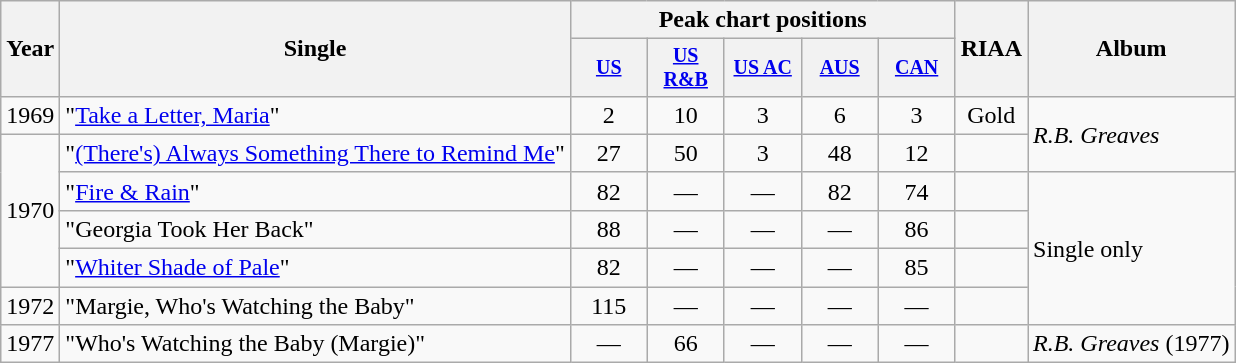<table class="wikitable" style="text-align:center;">
<tr>
<th rowspan="2">Year</th>
<th rowspan="2">Single</th>
<th colspan="5">Peak chart positions</th>
<th rowspan="2">RIAA</th>
<th rowspan="2">Album</th>
</tr>
<tr style="font-size:smaller;">
<th width="45"><a href='#'>US</a></th>
<th width="45"><a href='#'>US R&B</a></th>
<th width="45"><a href='#'>US AC</a></th>
<th width="45"><a href='#'>AUS</a></th>
<th width="45"><a href='#'>CAN</a></th>
</tr>
<tr>
<td>1969</td>
<td align=left>"<a href='#'>Take a Letter, Maria</a>"</td>
<td>2</td>
<td>10</td>
<td>3</td>
<td>6</td>
<td>3</td>
<td>Gold</td>
<td rowspan=2 align=left><em>R.B. Greaves</em></td>
</tr>
<tr>
<td rowspan=4>1970</td>
<td align=left>"<a href='#'>(There's) Always Something There to Remind Me</a>"</td>
<td>27</td>
<td>50</td>
<td>3</td>
<td>48</td>
<td>12</td>
<td></td>
</tr>
<tr>
<td align=left>"<a href='#'>Fire & Rain</a>"</td>
<td>82</td>
<td>—</td>
<td>—</td>
<td>82</td>
<td>74</td>
<td></td>
<td align=left rowspan="4">Single only</td>
</tr>
<tr>
<td align=left>"Georgia Took Her Back"</td>
<td>88</td>
<td>—</td>
<td>—</td>
<td>—</td>
<td>86</td>
<td></td>
</tr>
<tr>
<td align=left>"<a href='#'>Whiter Shade of Pale</a>"</td>
<td>82</td>
<td>—</td>
<td>—</td>
<td>—</td>
<td>85</td>
<td></td>
</tr>
<tr>
<td>1972</td>
<td align=left>"Margie, Who's Watching the Baby"</td>
<td>115</td>
<td>—</td>
<td>—</td>
<td>—</td>
<td>—</td>
<td></td>
</tr>
<tr>
<td>1977</td>
<td align=left>"Who's Watching the Baby (Margie)"</td>
<td>—</td>
<td>66</td>
<td>—</td>
<td>—</td>
<td>—</td>
<td></td>
<td align=left><em>R.B. Greaves</em> (1977)</td>
</tr>
</table>
